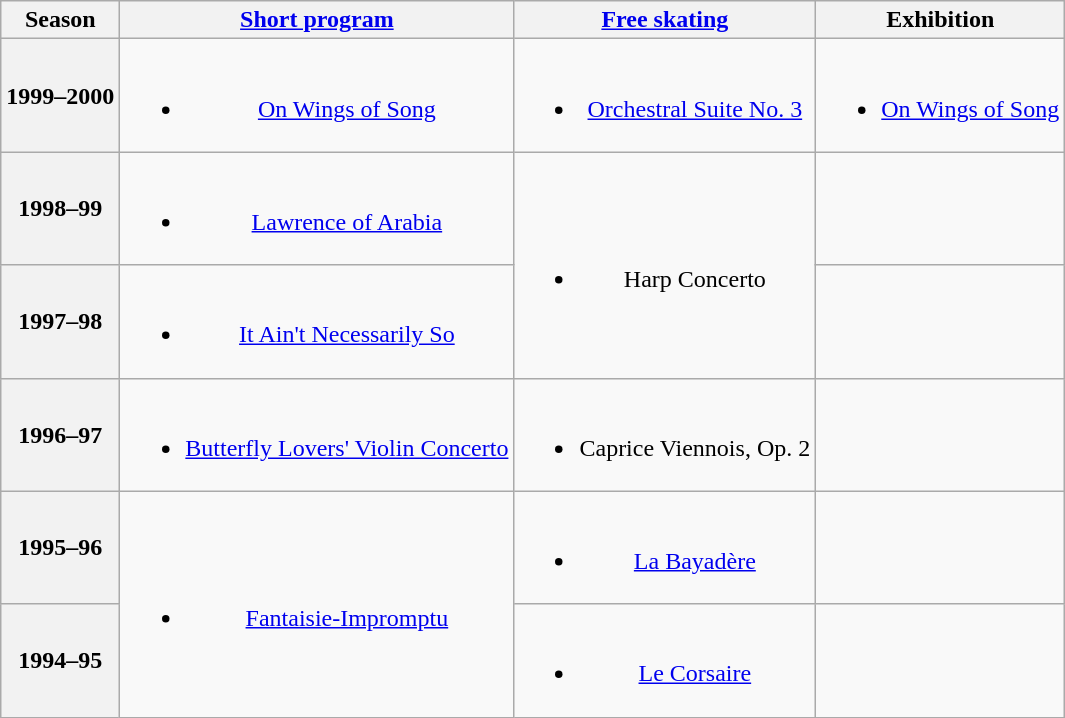<table class=wikitable style=text-align:center>
<tr>
<th>Season</th>
<th><a href='#'>Short program</a></th>
<th><a href='#'>Free skating</a></th>
<th>Exhibition</th>
</tr>
<tr>
<th>1999–2000</th>
<td><br><ul><li><a href='#'>On Wings of Song</a> <br></li></ul></td>
<td><br><ul><li><a href='#'>Orchestral Suite No. 3</a> <br></li></ul></td>
<td><br><ul><li><a href='#'>On Wings of Song</a> <br></li></ul></td>
</tr>
<tr>
<th>1998–99 <br> </th>
<td><br><ul><li><a href='#'>Lawrence of Arabia</a> <br></li></ul></td>
<td rowspan=2><br><ul><li>Harp Concerto <br></li></ul></td>
<td></td>
</tr>
<tr>
<th>1997–98</th>
<td><br><ul><li><a href='#'>It Ain't Necessarily So</a> <br> </li></ul></td>
<td></td>
</tr>
<tr>
<th>1996–97</th>
<td><br><ul><li><a href='#'>Butterfly Lovers' Violin Concerto</a> <br></li></ul></td>
<td><br><ul><li>Caprice Viennois, Op. 2 <br></li></ul></td>
<td></td>
</tr>
<tr>
<th>1995–96</th>
<td rowspan=2><br><ul><li><a href='#'>Fantaisie-Impromptu</a> <br></li></ul></td>
<td><br><ul><li><a href='#'>La Bayadère</a> <br></li></ul></td>
<td></td>
</tr>
<tr>
<th>1994–95</th>
<td><br><ul><li><a href='#'>Le Corsaire</a> <br></li></ul></td>
<td></td>
</tr>
</table>
